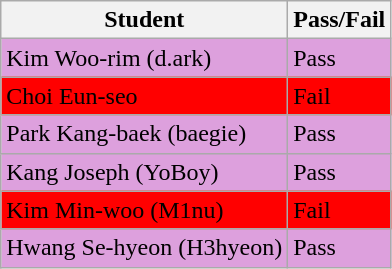<table class="wikitable mw-collapsible mw-collapsed">
<tr>
<th>Student</th>
<th>Pass/Fail</th>
</tr>
<tr>
<td style="background: plum">Kim Woo-rim (d.ark)</td>
<td style="background: plum">Pass</td>
</tr>
<tr>
<td style="background:red">Choi Eun-seo</td>
<td style="background:red">Fail</td>
</tr>
<tr>
<td style="background: plum">Park Kang-baek (baegie)</td>
<td style="background: plum">Pass</td>
</tr>
<tr>
<td style="background: plum">Kang Joseph (YoBoy)</td>
<td style="background: plum">Pass</td>
</tr>
<tr>
<td style="background:red">Kim Min-woo (M1nu)</td>
<td style="background:red">Fail</td>
</tr>
<tr>
<td style="background: plum">Hwang Se-hyeon (H3hyeon)</td>
<td style="background: plum">Pass</td>
</tr>
</table>
